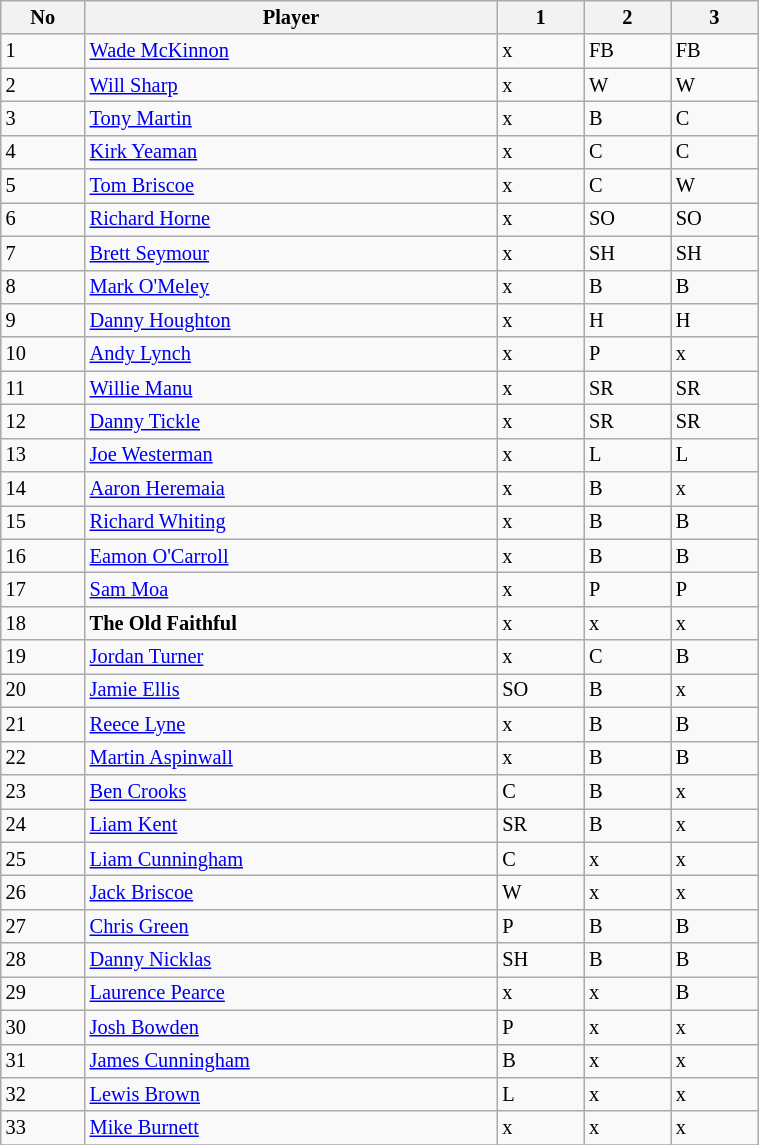<table class="wikitable" style="font-size:85%;" width="40%">
<tr>
<th>No</th>
<th>Player</th>
<th>1</th>
<th>2</th>
<th>3</th>
</tr>
<tr>
<td>1</td>
<td><a href='#'>Wade McKinnon</a></td>
<td>x</td>
<td>FB</td>
<td>FB</td>
</tr>
<tr>
<td>2</td>
<td><a href='#'>Will Sharp</a></td>
<td>x</td>
<td>W</td>
<td>W</td>
</tr>
<tr>
<td>3</td>
<td><a href='#'>Tony Martin</a></td>
<td>x</td>
<td>B</td>
<td>C</td>
</tr>
<tr>
<td>4</td>
<td><a href='#'>Kirk Yeaman</a></td>
<td>x</td>
<td>C</td>
<td>C</td>
</tr>
<tr>
<td>5</td>
<td><a href='#'>Tom Briscoe</a></td>
<td>x</td>
<td>C</td>
<td>W</td>
</tr>
<tr>
<td>6</td>
<td><a href='#'>Richard Horne</a></td>
<td>x</td>
<td>SO</td>
<td>SO</td>
</tr>
<tr>
<td>7</td>
<td><a href='#'>Brett Seymour</a></td>
<td>x</td>
<td>SH</td>
<td>SH</td>
</tr>
<tr>
<td>8</td>
<td><a href='#'>Mark O'Meley</a></td>
<td>x</td>
<td>B</td>
<td>B</td>
</tr>
<tr>
<td>9</td>
<td><a href='#'>Danny Houghton</a></td>
<td>x</td>
<td>H</td>
<td>H</td>
</tr>
<tr>
<td>10</td>
<td><a href='#'>Andy Lynch</a></td>
<td>x</td>
<td>P</td>
<td>x</td>
</tr>
<tr>
<td>11</td>
<td><a href='#'>Willie Manu</a></td>
<td>x</td>
<td>SR</td>
<td>SR</td>
</tr>
<tr>
<td>12</td>
<td><a href='#'>Danny Tickle</a></td>
<td>x</td>
<td>SR</td>
<td>SR</td>
</tr>
<tr>
<td>13</td>
<td><a href='#'>Joe Westerman</a></td>
<td>x</td>
<td>L</td>
<td>L</td>
</tr>
<tr>
<td>14</td>
<td><a href='#'>Aaron Heremaia</a></td>
<td>x</td>
<td>B</td>
<td>x</td>
</tr>
<tr>
<td>15</td>
<td><a href='#'>Richard Whiting</a></td>
<td>x</td>
<td>B</td>
<td>B</td>
</tr>
<tr>
<td>16</td>
<td><a href='#'>Eamon O'Carroll</a></td>
<td>x</td>
<td>B</td>
<td>B</td>
</tr>
<tr>
<td>17</td>
<td><a href='#'>Sam Moa</a></td>
<td>x</td>
<td>P</td>
<td>P</td>
</tr>
<tr>
<td>18</td>
<td><strong>The Old Faithful</strong></td>
<td>x</td>
<td>x</td>
<td>x</td>
</tr>
<tr>
<td>19</td>
<td><a href='#'>Jordan Turner</a></td>
<td>x</td>
<td>C</td>
<td>B</td>
</tr>
<tr>
<td>20</td>
<td><a href='#'>Jamie Ellis</a></td>
<td>SO</td>
<td>B</td>
<td>x</td>
</tr>
<tr>
<td>21</td>
<td><a href='#'>Reece Lyne</a></td>
<td>x</td>
<td>B</td>
<td>B</td>
</tr>
<tr>
<td>22</td>
<td><a href='#'>Martin Aspinwall</a></td>
<td>x</td>
<td>B</td>
<td>B</td>
</tr>
<tr>
<td>23</td>
<td><a href='#'>Ben Crooks</a></td>
<td>C</td>
<td>B</td>
<td>x</td>
</tr>
<tr>
<td>24</td>
<td><a href='#'>Liam Kent</a></td>
<td>SR</td>
<td>B</td>
<td>x</td>
</tr>
<tr>
<td>25</td>
<td><a href='#'>Liam Cunningham</a></td>
<td>C</td>
<td>x</td>
<td>x</td>
</tr>
<tr>
<td>26</td>
<td><a href='#'>Jack Briscoe</a></td>
<td>W</td>
<td>x</td>
<td>x</td>
</tr>
<tr>
<td>27</td>
<td><a href='#'>Chris Green</a></td>
<td>P</td>
<td>B</td>
<td>B</td>
</tr>
<tr>
<td>28</td>
<td><a href='#'>Danny Nicklas</a></td>
<td>SH</td>
<td>B</td>
<td>B</td>
</tr>
<tr>
<td>29</td>
<td><a href='#'>Laurence Pearce</a></td>
<td>x</td>
<td>x</td>
<td>B</td>
</tr>
<tr>
<td>30</td>
<td><a href='#'>Josh Bowden</a></td>
<td>P</td>
<td>x</td>
<td>x</td>
</tr>
<tr>
<td>31</td>
<td><a href='#'>James Cunningham</a></td>
<td>B</td>
<td>x</td>
<td>x</td>
</tr>
<tr>
<td>32</td>
<td><a href='#'>Lewis Brown</a></td>
<td>L</td>
<td>x</td>
<td>x</td>
</tr>
<tr>
<td>33</td>
<td><a href='#'>Mike Burnett</a></td>
<td>x</td>
<td>x</td>
<td>x</td>
</tr>
<tr>
</tr>
</table>
